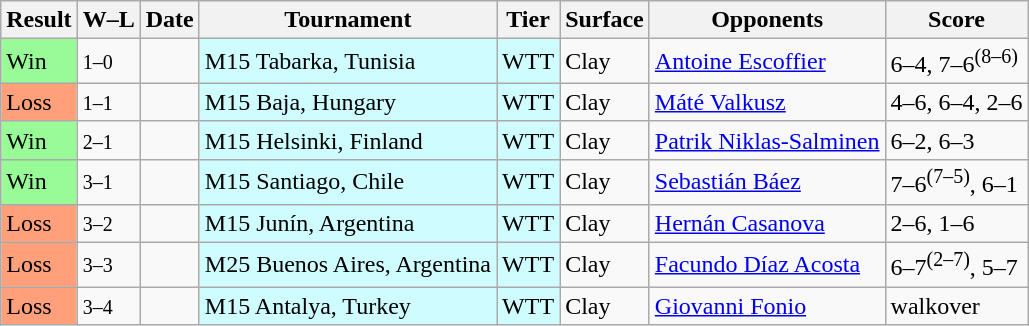<table class="sortable wikitable">
<tr>
<th>Result</th>
<th class=unsortable>W–L</th>
<th>Date</th>
<th>Tournament</th>
<th>Tier</th>
<th>Surface</th>
<th>Opponents</th>
<th class=unsortable>Score</th>
</tr>
<tr>
<td bgcolor=98fb98>Win</td>
<td><small>1–0</small></td>
<td></td>
<td style="background:#cffcff;">M15 Tabarka, Tunisia</td>
<td style="background:#cffcff;">WTT</td>
<td>Clay</td>
<td> <a href='#'>Antoine Escoffier</a></td>
<td>6–4, 7–6<sup>(8–6)</sup></td>
</tr>
<tr>
<td bgcolor=ffa07a>Loss</td>
<td><small>1–1</small></td>
<td></td>
<td style="background:#cffcff;">M15 Baja, Hungary</td>
<td style="background:#cffcff;">WTT</td>
<td>Clay</td>
<td> <a href='#'>Máté Valkusz</a></td>
<td>4–6, 6–4, 2–6</td>
</tr>
<tr>
<td bgcolor=98fb98>Win</td>
<td><small>2–1</small></td>
<td></td>
<td style="background:#cffcff;">M15 Helsinki, Finland</td>
<td style="background:#cffcff;">WTT</td>
<td>Clay</td>
<td> <a href='#'>Patrik Niklas-Salminen</a></td>
<td>6–2, 6–3</td>
</tr>
<tr>
<td bgcolor=98fb98>Win</td>
<td><small>3–1</small></td>
<td></td>
<td style="background:#cffcff;">M15 Santiago, Chile</td>
<td style="background:#cffcff;">WTT</td>
<td>Clay</td>
<td> <a href='#'>Sebastián Báez</a></td>
<td>7–6<sup>(7–5)</sup>, 6–1</td>
</tr>
<tr>
<td bgcolor=ffa07a>Loss</td>
<td><small>3–2</small></td>
<td></td>
<td style="background:#cffcff;">M15 Junín, Argentina</td>
<td style="background:#cffcff;">WTT</td>
<td>Clay</td>
<td> <a href='#'>Hernán Casanova</a></td>
<td>2–6, 1–6</td>
</tr>
<tr>
<td bgcolor=ffa07a>Loss</td>
<td><small>3–3</small></td>
<td></td>
<td style="background:#cffcff;">M25 Buenos Aires, Argentina</td>
<td style="background:#cffcff;">WTT</td>
<td>Clay</td>
<td> <a href='#'>Facundo Díaz Acosta</a></td>
<td>6–7<sup>(2–7)</sup>, 5–7</td>
</tr>
<tr>
<td bgcolor=ffa07a>Loss</td>
<td><small>3–4</small></td>
<td></td>
<td style="background:#cffcff;">M15 Antalya, Turkey</td>
<td style="background:#cffcff;">WTT</td>
<td>Clay</td>
<td> <a href='#'>Giovanni Fonio</a></td>
<td>walkover</td>
</tr>
</table>
